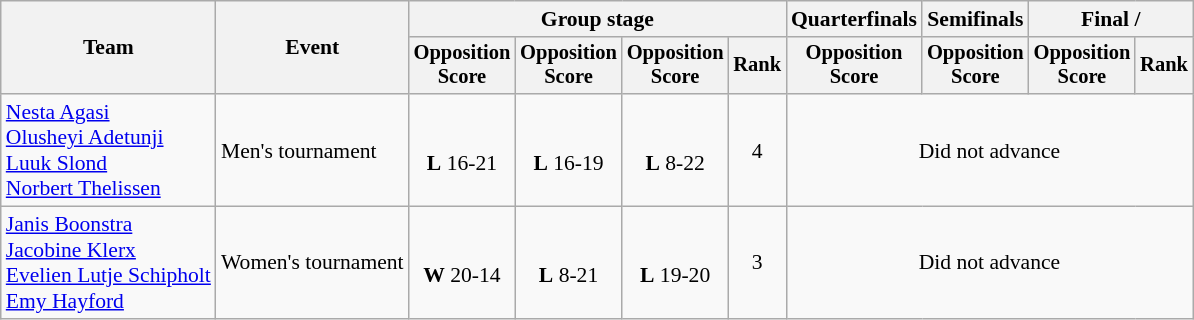<table class="wikitable" style="text-align:center; font-size:90%">
<tr>
<th rowspan=2>Team</th>
<th rowspan=2>Event</th>
<th colspan=4>Group stage</th>
<th>Quarterfinals</th>
<th>Semifinals</th>
<th colspan=2>Final / </th>
</tr>
<tr style="font-size:95%">
<th>Opposition<br>Score</th>
<th>Opposition<br>Score</th>
<th>Opposition<br>Score</th>
<th>Rank</th>
<th>Opposition<br>Score</th>
<th>Opposition<br>Score</th>
<th>Opposition<br>Score</th>
<th>Rank</th>
</tr>
<tr>
<td align=left><a href='#'>Nesta Agasi</a><br><a href='#'>Olusheyi Adetunji</a><br><a href='#'>Luuk Slond</a><br><a href='#'>Norbert Thelissen</a></td>
<td align=left>Men's tournament</td>
<td><br><strong>L</strong> 16-21</td>
<td><br><strong>L</strong> 16-19</td>
<td><br><strong>L</strong> 8-22</td>
<td>4</td>
<td colspan=4>Did not advance</td>
</tr>
<tr>
<td align=left><a href='#'>Janis Boonstra</a><br><a href='#'>Jacobine Klerx</a><br><a href='#'>Evelien Lutje Schipholt</a><br><a href='#'>Emy Hayford</a></td>
<td align=left>Women's tournament</td>
<td><br><strong>W</strong> 20-14</td>
<td><br><strong>L</strong> 8-21</td>
<td><br><strong>L</strong> 19-20</td>
<td>3</td>
<td colspan=4>Did not advance</td>
</tr>
</table>
